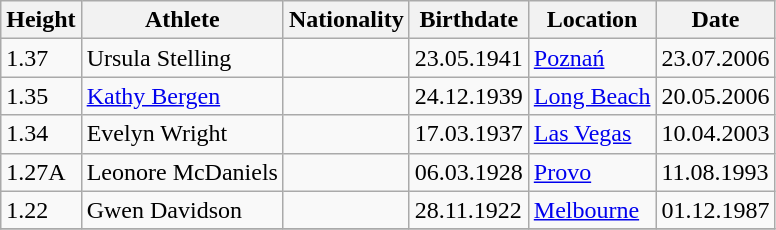<table class="wikitable">
<tr>
<th>Height</th>
<th>Athlete</th>
<th>Nationality</th>
<th>Birthdate</th>
<th>Location</th>
<th>Date</th>
</tr>
<tr>
<td>1.37</td>
<td>Ursula Stelling</td>
<td></td>
<td>23.05.1941</td>
<td><a href='#'>Poznań</a></td>
<td>23.07.2006</td>
</tr>
<tr>
<td>1.35</td>
<td><a href='#'>Kathy Bergen</a></td>
<td></td>
<td>24.12.1939</td>
<td><a href='#'>Long Beach</a></td>
<td>20.05.2006</td>
</tr>
<tr>
<td>1.34</td>
<td>Evelyn Wright</td>
<td></td>
<td>17.03.1937</td>
<td><a href='#'>Las Vegas</a></td>
<td>10.04.2003</td>
</tr>
<tr>
<td>1.27A</td>
<td>Leonore McDaniels</td>
<td></td>
<td>06.03.1928</td>
<td><a href='#'>Provo</a></td>
<td>11.08.1993</td>
</tr>
<tr>
<td>1.22</td>
<td>Gwen Davidson</td>
<td></td>
<td>28.11.1922</td>
<td><a href='#'>Melbourne</a></td>
<td>01.12.1987</td>
</tr>
<tr>
</tr>
</table>
